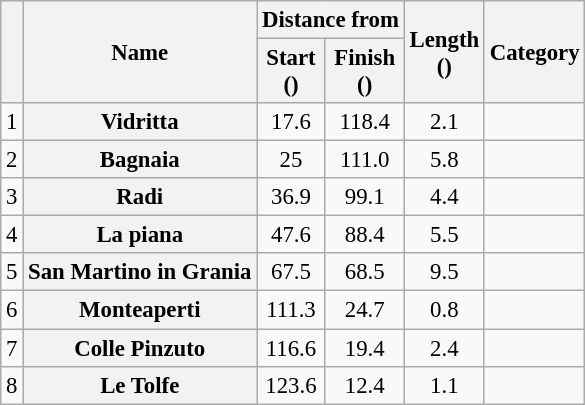<table class="wikitable plainrowheaders" style="text-align:center; font-size:95%;">
<tr>
<th scope=col rowspan=2></th>
<th scope=col rowspan=2>Name</th>
<th scope=col colspan=2>Distance from</th>
<th scope=col rowspan=2>Length<br>()</th>
<th scope=col rowspan=2>Category</th>
</tr>
<tr>
<th scope=col>Start<br>()</th>
<th scope=col>Finish<br>()</th>
</tr>
<tr>
<td>1</td>
<th scope=row>Vidritta</th>
<td>17.6</td>
<td>118.4</td>
<td>2.1</td>
<td></td>
</tr>
<tr>
<td>2</td>
<th scope=row>Bagnaia</th>
<td>25</td>
<td>111.0</td>
<td>5.8</td>
<td></td>
</tr>
<tr>
<td>3</td>
<th scope=row>Radi</th>
<td>36.9</td>
<td>99.1</td>
<td>4.4</td>
<td></td>
</tr>
<tr>
<td>4</td>
<th scope=row>La piana</th>
<td>47.6</td>
<td>88.4</td>
<td>5.5</td>
<td></td>
</tr>
<tr>
<td>5</td>
<th scope=row>San Martino in Grania</th>
<td>67.5</td>
<td>68.5</td>
<td>9.5</td>
<td></td>
</tr>
<tr>
<td>6</td>
<th scope=row>Monteaperti</th>
<td>111.3</td>
<td>24.7</td>
<td>0.8</td>
<td></td>
</tr>
<tr>
<td>7</td>
<th scope=row>Colle Pinzuto</th>
<td>116.6</td>
<td>19.4</td>
<td>2.4</td>
<td></td>
</tr>
<tr>
<td>8</td>
<th scope=row>Le Tolfe</th>
<td>123.6</td>
<td>12.4</td>
<td>1.1</td>
<td></td>
</tr>
</table>
